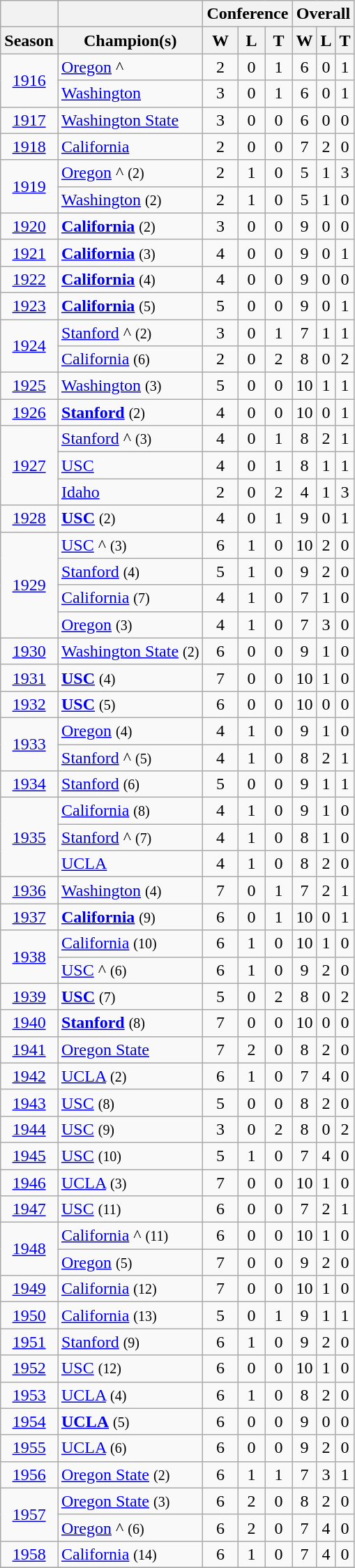<table class=wikitable style="text-align:center">
<tr>
<th></th>
<th></th>
<th colspan=3>Conference</th>
<th colspan=3>Overall</th>
</tr>
<tr>
<th>Season</th>
<th>Champion(s)</th>
<th>W</th>
<th>L</th>
<th>T</th>
<th>W</th>
<th>L</th>
<th>T</th>
</tr>
<tr>
<td rowspan=2><a href='#'>1916</a></td>
<td align=left><a href='#'>Oregon</a> ^</td>
<td>2</td>
<td>0</td>
<td>1</td>
<td>6</td>
<td>0</td>
<td>1</td>
</tr>
<tr>
<td align=left><a href='#'>Washington</a></td>
<td>3</td>
<td>0</td>
<td>1</td>
<td>6</td>
<td>0</td>
<td>1</td>
</tr>
<tr>
<td><a href='#'>1917</a></td>
<td align=left><a href='#'>Washington State</a></td>
<td>3</td>
<td>0</td>
<td>0</td>
<td>6</td>
<td>0</td>
<td>0</td>
</tr>
<tr>
<td><a href='#'>1918</a></td>
<td align=left><a href='#'>California</a></td>
<td>2</td>
<td>0</td>
<td>0</td>
<td>7</td>
<td>2</td>
<td>0</td>
</tr>
<tr>
<td rowspan=2><a href='#'>1919</a></td>
<td align=left><a href='#'>Oregon</a> ^ <small>(2)</small></td>
<td>2</td>
<td>1</td>
<td>0</td>
<td>5</td>
<td>1</td>
<td>3</td>
</tr>
<tr>
<td align=left><a href='#'>Washington</a> <small>(2)</small></td>
<td>2</td>
<td>1</td>
<td>0</td>
<td>5</td>
<td>1</td>
<td>0</td>
</tr>
<tr>
<td><a href='#'>1920</a></td>
<td align=left><strong><a href='#'>California</a></strong> <small>(2)</small></td>
<td>3</td>
<td>0</td>
<td>0</td>
<td>9</td>
<td>0</td>
<td>0</td>
</tr>
<tr>
<td><a href='#'>1921</a></td>
<td align=left><strong><a href='#'>California</a></strong> <small>(3)</small></td>
<td>4</td>
<td>0</td>
<td>0</td>
<td>9</td>
<td>0</td>
<td>1</td>
</tr>
<tr>
<td><a href='#'>1922</a></td>
<td align=left><strong><a href='#'>California</a></strong> <small>(4)</small></td>
<td>4</td>
<td>0</td>
<td>0</td>
<td>9</td>
<td>0</td>
<td>0</td>
</tr>
<tr>
<td><a href='#'>1923</a></td>
<td align=left><strong><a href='#'>California</a></strong> <small>(5)</small></td>
<td>5</td>
<td>0</td>
<td>0</td>
<td>9</td>
<td>0</td>
<td>1</td>
</tr>
<tr>
<td rowspan=2><a href='#'>1924</a></td>
<td align=left><a href='#'>Stanford</a> ^ <small>(2)</small></td>
<td>3</td>
<td>0</td>
<td>1</td>
<td>7</td>
<td>1</td>
<td>1</td>
</tr>
<tr>
<td align=left><a href='#'>California</a> <small>(6)</small></td>
<td>2</td>
<td>0</td>
<td>2</td>
<td>8</td>
<td>0</td>
<td>2</td>
</tr>
<tr>
<td><a href='#'>1925</a></td>
<td align=left><a href='#'>Washington</a> <small>(3)</small></td>
<td>5</td>
<td>0</td>
<td>0</td>
<td>10</td>
<td>1</td>
<td>1</td>
</tr>
<tr>
<td><a href='#'>1926</a></td>
<td align=left><strong><a href='#'>Stanford</a></strong> <small>(2)</small></td>
<td>4</td>
<td>0</td>
<td>0</td>
<td>10</td>
<td>0</td>
<td>1</td>
</tr>
<tr>
<td rowspan=3><a href='#'>1927</a></td>
<td align=left><a href='#'>Stanford</a> ^ <small>(3)</small></td>
<td>4</td>
<td>0</td>
<td>1</td>
<td>8</td>
<td>2</td>
<td>1</td>
</tr>
<tr>
<td align=left><a href='#'>USC</a></td>
<td>4</td>
<td>0</td>
<td>1</td>
<td>8</td>
<td>1</td>
<td>1</td>
</tr>
<tr>
<td align=left><a href='#'>Idaho</a></td>
<td>2</td>
<td>0</td>
<td>2</td>
<td>4</td>
<td>1</td>
<td>3</td>
</tr>
<tr>
<td><a href='#'>1928</a></td>
<td align=left><strong><a href='#'>USC</a></strong> <small>(2)</small></td>
<td>4</td>
<td>0</td>
<td>1</td>
<td>9</td>
<td>0</td>
<td>1</td>
</tr>
<tr>
<td rowspan=4><a href='#'>1929</a></td>
<td align=left><a href='#'>USC</a> ^ <small>(3)</small></td>
<td>6</td>
<td>1</td>
<td>0</td>
<td>10</td>
<td>2</td>
<td>0</td>
</tr>
<tr>
<td align=left><a href='#'>Stanford</a> <small>(4)</small></td>
<td>5</td>
<td>1</td>
<td>0</td>
<td>9</td>
<td>2</td>
<td>0</td>
</tr>
<tr>
<td align=left><a href='#'>California</a> <small>(7)</small></td>
<td>4</td>
<td>1</td>
<td>0</td>
<td>7</td>
<td>1</td>
<td>0</td>
</tr>
<tr>
<td align=left><a href='#'>Oregon</a> <small>(3)</small></td>
<td>4</td>
<td>1</td>
<td>0</td>
<td>7</td>
<td>3</td>
<td>0</td>
</tr>
<tr>
<td><a href='#'>1930</a></td>
<td align=left><a href='#'>Washington State</a> <small>(2)</small></td>
<td>6</td>
<td>0</td>
<td>0</td>
<td>9</td>
<td>1</td>
<td>0</td>
</tr>
<tr>
<td><a href='#'>1931</a></td>
<td align=left><strong><a href='#'>USC</a></strong> <small>(4)</small></td>
<td>7</td>
<td>0</td>
<td>0</td>
<td>10</td>
<td>1</td>
<td>0</td>
</tr>
<tr>
<td><a href='#'>1932</a></td>
<td align=left><strong><a href='#'>USC</a></strong> <small>(5)</small></td>
<td>6</td>
<td>0</td>
<td>0</td>
<td>10</td>
<td>0</td>
<td>0</td>
</tr>
<tr>
<td rowspan=2><a href='#'>1933</a></td>
<td align=left><a href='#'>Oregon</a> <small>(4)</small></td>
<td>4</td>
<td>1</td>
<td>0</td>
<td>9</td>
<td>1</td>
<td>0</td>
</tr>
<tr>
<td align=left><a href='#'>Stanford</a> ^ <small>(5)</small></td>
<td>4</td>
<td>1</td>
<td>0</td>
<td>8</td>
<td>2</td>
<td>1</td>
</tr>
<tr>
<td><a href='#'>1934</a></td>
<td align=left><a href='#'>Stanford</a> <small>(6)</small></td>
<td>5</td>
<td>0</td>
<td>0</td>
<td>9</td>
<td>1</td>
<td>1</td>
</tr>
<tr>
<td rowspan=3><a href='#'>1935</a></td>
<td align=left><a href='#'>California</a> <small>(8)</small></td>
<td>4</td>
<td>1</td>
<td>0</td>
<td>9</td>
<td>1</td>
<td>0</td>
</tr>
<tr>
<td align=left><a href='#'>Stanford</a> ^ <small>(7)</small></td>
<td>4</td>
<td>1</td>
<td>0</td>
<td>8</td>
<td>1</td>
<td>0</td>
</tr>
<tr>
<td align=left><a href='#'>UCLA</a></td>
<td>4</td>
<td>1</td>
<td>0</td>
<td>8</td>
<td>2</td>
<td>0</td>
</tr>
<tr>
<td><a href='#'>1936</a></td>
<td align=left><a href='#'>Washington</a> <small>(4)</small></td>
<td>7</td>
<td>0</td>
<td>1</td>
<td>7</td>
<td>2</td>
<td>1</td>
</tr>
<tr>
<td><a href='#'>1937</a></td>
<td align=left><strong><a href='#'>California</a></strong> <small>(9)</small></td>
<td>6</td>
<td>0</td>
<td>1</td>
<td>10</td>
<td>0</td>
<td>1</td>
</tr>
<tr>
<td rowspan=2><a href='#'>1938</a></td>
<td align=left><a href='#'>California</a> <small>(10)</small></td>
<td>6</td>
<td>1</td>
<td>0</td>
<td>10</td>
<td>1</td>
<td>0</td>
</tr>
<tr>
<td align=left><a href='#'>USC</a> ^ <small>(6)</small></td>
<td>6</td>
<td>1</td>
<td>0</td>
<td>9</td>
<td>2</td>
<td>0</td>
</tr>
<tr>
<td><a href='#'>1939</a></td>
<td align=left><strong><a href='#'>USC</a></strong> <small>(7)</small></td>
<td>5</td>
<td>0</td>
<td>2</td>
<td>8</td>
<td>0</td>
<td>2</td>
</tr>
<tr>
<td><a href='#'>1940</a></td>
<td align=left><strong><a href='#'>Stanford</a></strong> <small>(8)</small></td>
<td>7</td>
<td>0</td>
<td>0</td>
<td>10</td>
<td>0</td>
<td>0</td>
</tr>
<tr>
<td><a href='#'>1941</a></td>
<td align=left><a href='#'>Oregon State</a></td>
<td>7</td>
<td>2</td>
<td>0</td>
<td>8</td>
<td>2</td>
<td>0</td>
</tr>
<tr>
<td><a href='#'>1942</a></td>
<td align=left><a href='#'>UCLA</a> <small>(2)</small></td>
<td>6</td>
<td>1</td>
<td>0</td>
<td>7</td>
<td>4</td>
<td>0</td>
</tr>
<tr>
<td><a href='#'>1943</a></td>
<td align=left><a href='#'>USC</a> <small>(8)</small></td>
<td>5</td>
<td>0</td>
<td>0</td>
<td>8</td>
<td>2</td>
<td>0</td>
</tr>
<tr>
<td><a href='#'>1944</a></td>
<td align=left><a href='#'>USC</a> <small>(9)</small></td>
<td>3</td>
<td>0</td>
<td>2</td>
<td>8</td>
<td>0</td>
<td>2</td>
</tr>
<tr>
<td><a href='#'>1945</a></td>
<td align=left><a href='#'>USC</a> <small>(10)</small></td>
<td>5</td>
<td>1</td>
<td>0</td>
<td>7</td>
<td>4</td>
<td>0</td>
</tr>
<tr>
<td><a href='#'>1946</a></td>
<td align=left><a href='#'>UCLA</a> <small>(3)</small></td>
<td>7</td>
<td>0</td>
<td>0</td>
<td>10</td>
<td>1</td>
<td>0</td>
</tr>
<tr>
<td><a href='#'>1947</a></td>
<td align=left><a href='#'>USC</a> <small>(11)</small></td>
<td>6</td>
<td>0</td>
<td>0</td>
<td>7</td>
<td>2</td>
<td>1</td>
</tr>
<tr>
<td rowspan=2><a href='#'>1948</a></td>
<td align=left><a href='#'>California</a> ^ <small>(11)</small></td>
<td>6</td>
<td>0</td>
<td>0</td>
<td>10</td>
<td>1</td>
<td>0</td>
</tr>
<tr>
<td align=left><a href='#'>Oregon</a> <small>(5)</small></td>
<td>7</td>
<td>0</td>
<td>0</td>
<td>9</td>
<td>2</td>
<td>0</td>
</tr>
<tr>
<td><a href='#'>1949</a></td>
<td align=left><a href='#'>California</a> <small>(12)</small></td>
<td>7</td>
<td>0</td>
<td>0</td>
<td>10</td>
<td>1</td>
<td>0</td>
</tr>
<tr>
<td><a href='#'>1950</a></td>
<td align=left><a href='#'>California</a> <small>(13)</small></td>
<td>5</td>
<td>0</td>
<td>1</td>
<td>9</td>
<td>1</td>
<td>1</td>
</tr>
<tr>
<td><a href='#'>1951</a></td>
<td align=left><a href='#'>Stanford</a> <small>(9)</small></td>
<td>6</td>
<td>1</td>
<td>0</td>
<td>9</td>
<td>2</td>
<td>0</td>
</tr>
<tr>
<td><a href='#'>1952</a></td>
<td align=left><a href='#'>USC</a> <small>(12)</small></td>
<td>6</td>
<td>0</td>
<td>0</td>
<td>10</td>
<td>1</td>
<td>0</td>
</tr>
<tr>
<td><a href='#'>1953</a></td>
<td align=left><a href='#'>UCLA</a> <small>(4)</small></td>
<td>6</td>
<td>1</td>
<td>0</td>
<td>8</td>
<td>2</td>
<td>0</td>
</tr>
<tr>
<td><a href='#'>1954</a></td>
<td align=left><strong><a href='#'>UCLA</a></strong> <small>(5)</small></td>
<td>6</td>
<td>0</td>
<td>0</td>
<td>9</td>
<td>0</td>
<td>0</td>
</tr>
<tr>
<td><a href='#'>1955</a></td>
<td align=left><a href='#'>UCLA</a> <small>(6)</small></td>
<td>6</td>
<td>0</td>
<td>0</td>
<td>9</td>
<td>2</td>
<td>0</td>
</tr>
<tr>
<td><a href='#'>1956</a></td>
<td align=left><a href='#'>Oregon State</a> <small>(2)</small></td>
<td>6</td>
<td>1</td>
<td>1</td>
<td>7</td>
<td>3</td>
<td>1</td>
</tr>
<tr>
<td rowspan=2><a href='#'>1957</a></td>
<td align=left><a href='#'>Oregon State</a> <small>(3)</small></td>
<td>6</td>
<td>2</td>
<td>0</td>
<td>8</td>
<td>2</td>
<td>0</td>
</tr>
<tr>
<td align=left><a href='#'>Oregon</a> ^ <small>(6)</small></td>
<td>6</td>
<td>2</td>
<td>0</td>
<td>7</td>
<td>4</td>
<td>0</td>
</tr>
<tr>
<td><a href='#'>1958</a></td>
<td align=left><a href='#'>California</a> <small>(14)</small></td>
<td>6</td>
<td>1</td>
<td>0</td>
<td>7</td>
<td>4</td>
<td>0</td>
</tr>
<tr>
</tr>
</table>
